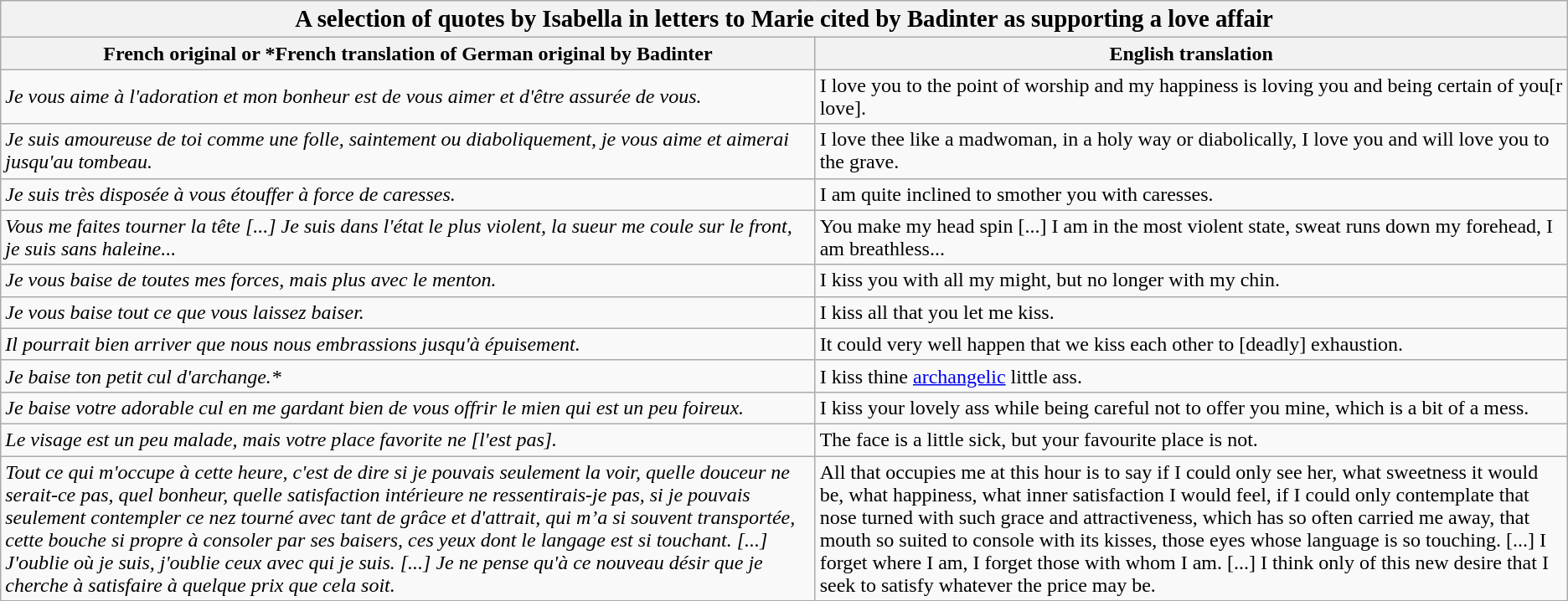<table class="wikitable mw-collapsible">
<tr>
<th colspan="2"><strong><big>A selection of quotes by Isabella in letters to Marie cited by Badinter as supporting a love affair</big></strong></th>
</tr>
<tr>
<th>French original or *French translation of German original by Badinter</th>
<th>English translation</th>
</tr>
<tr>
<td><em>Je vous aime à l'adoration et mon bonheur est de vous aimer et d'être assurée de vous.</em></td>
<td>I love you to the point of worship and my happiness is loving you and being certain of you[r love].</td>
</tr>
<tr>
<td><em>Je suis amoureuse de toi comme une folle, saintement ou diaboliquement, je vous aime et aimerai jusqu'au tombeau.</em></td>
<td>I love thee like a madwoman, in a holy way or diabolically, I love you and will love you to the grave.</td>
</tr>
<tr>
<td><em>Je suis très disposée à vous étouffer à force de caresses.</em></td>
<td>I am quite inclined to smother you with caresses.</td>
</tr>
<tr>
<td><em>Vous me faites tourner la tête [...] Je suis dans l'état le plus violent, la sueur me coule sur le front, je suis sans haleine...</em></td>
<td>You make my head spin [...] I am in the most violent state, sweat runs down my forehead, I am breathless...</td>
</tr>
<tr>
<td><em>Je vous baise de toutes mes forces, mais plus avec le menton.</em></td>
<td>I kiss you with all my might, but no longer with my chin.</td>
</tr>
<tr>
<td><em>Je vous baise tout ce que vous laissez baiser.</em></td>
<td>I kiss all that you let me kiss.</td>
</tr>
<tr>
<td><em>Il pourrait bien arriver que nous nous embrassions jusqu'à épuisement.</em></td>
<td>It could very well happen that we kiss each other to [deadly] exhaustion.</td>
</tr>
<tr>
<td><em>Je baise ton petit cul d'archange.*</em></td>
<td>I kiss thine <a href='#'>archangelic</a> little ass.</td>
</tr>
<tr>
<td><em>Je baise votre adorable cul en me gardant bien de vous offrir le mien qui est un peu foireux.</em></td>
<td>I kiss your lovely ass while being careful not to offer you mine, which is a bit of a mess.</td>
</tr>
<tr>
<td><em>Le visage est un peu malade, mais votre place favorite ne [l'est pas].</em></td>
<td>The face is a little sick, but your favourite place is not.</td>
</tr>
<tr>
<td><em>Tout ce qui m'occupe à cette heure, c'est de dire si je pouvais seulement la voir, quelle douceur ne serait-ce pas, quel bonheur, quelle satisfaction intérieure ne ressentirais-je pas, si je pouvais seulement contempler ce nez tourné avec tant de grâce et d'attrait, qui m’a si souvent transportée, cette bouche si propre à consoler par ses baisers, ces yeux dont le langage est si touchant. [...] J'oublie où je suis, j'oublie ceux avec qui je suis. [...] Je ne pense qu'à ce nouveau désir que je cherche à satisfaire à quelque prix que cela soit.</em></td>
<td>All that occupies me at this hour is to say if I could only see her, what sweetness it would be, what happiness, what inner satisfaction I would feel, if I could only contemplate that nose turned with such grace and attractiveness, which has so often carried me away, that mouth so suited to console with its kisses, those eyes whose language is so touching. [...] I forget where I am, I forget those with whom I am. [...] I think only of this new desire that I seek to satisfy whatever the price may be.</td>
</tr>
</table>
